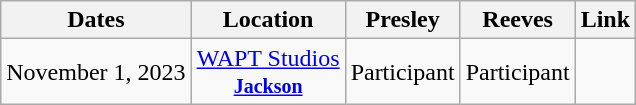<table class="wikitable" style="text-align:center">
<tr>
<th>Dates</th>
<th>Location</th>
<th>Presley</th>
<th>Reeves</th>
<th>Link</th>
</tr>
<tr>
<td>November 1, 2023</td>
<td><a href='#'>WAPT Studios</a><br><small><strong><a href='#'>Jackson</a></strong></small></td>
<td>Participant</td>
<td>Participant</td>
<td align=left></td>
</tr>
</table>
